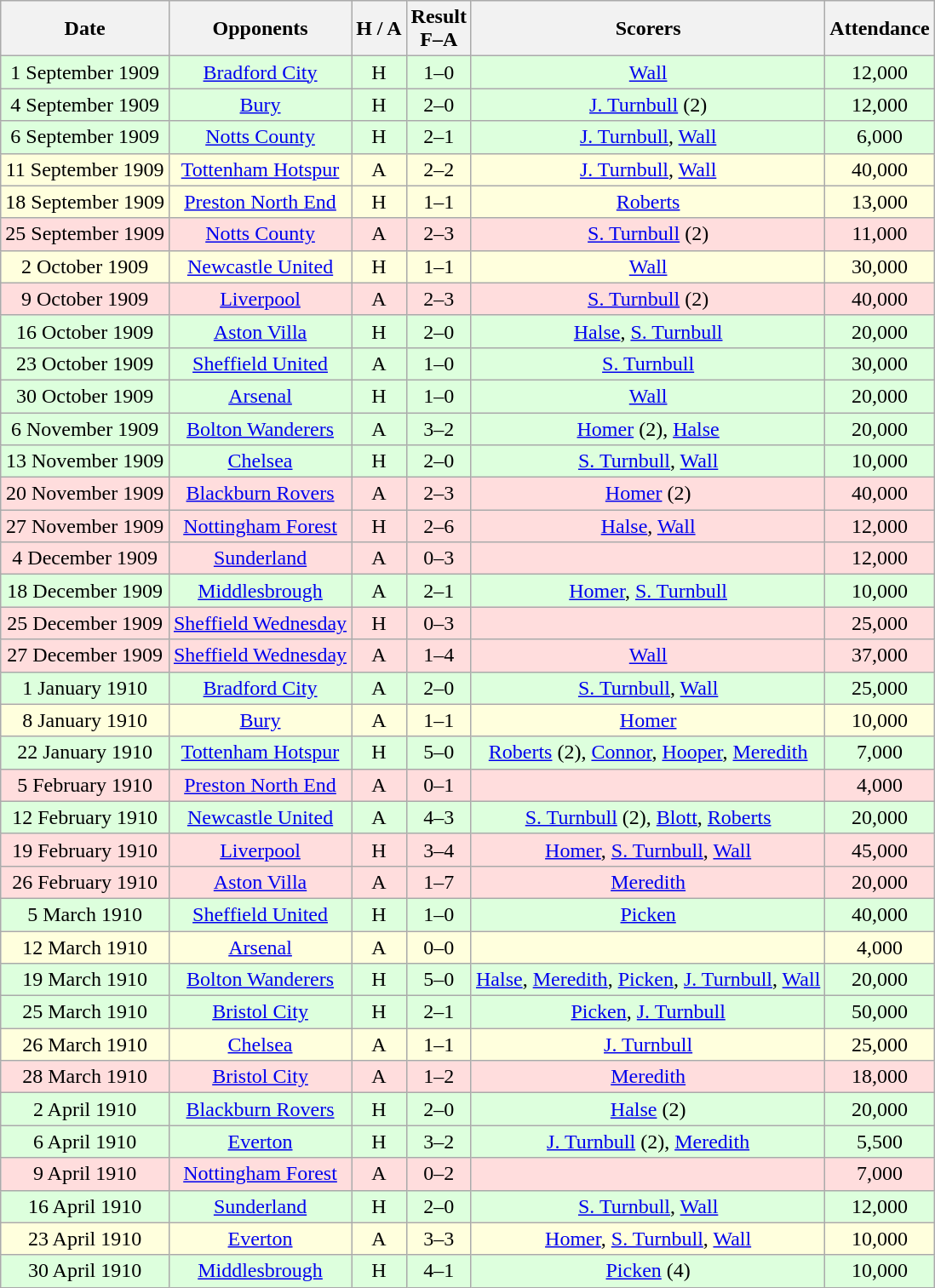<table class="wikitable" style="text-align:center">
<tr>
<th>Date</th>
<th>Opponents</th>
<th>H / A</th>
<th>Result<br>F–A</th>
<th>Scorers</th>
<th>Attendance</th>
</tr>
<tr bgcolor="#ddffdd">
<td>1 September 1909</td>
<td><a href='#'>Bradford City</a></td>
<td>H</td>
<td>1–0</td>
<td><a href='#'>Wall</a></td>
<td>12,000</td>
</tr>
<tr bgcolor="#ddffdd">
<td>4 September 1909</td>
<td><a href='#'>Bury</a></td>
<td>H</td>
<td>2–0</td>
<td><a href='#'>J. Turnbull</a> (2)</td>
<td>12,000</td>
</tr>
<tr bgcolor="#ddffdd">
<td>6 September 1909</td>
<td><a href='#'>Notts County</a></td>
<td>H</td>
<td>2–1</td>
<td><a href='#'>J. Turnbull</a>, <a href='#'>Wall</a></td>
<td>6,000</td>
</tr>
<tr bgcolor="#ffffdd">
<td>11 September 1909</td>
<td><a href='#'>Tottenham Hotspur</a></td>
<td>A</td>
<td>2–2</td>
<td><a href='#'>J. Turnbull</a>, <a href='#'>Wall</a></td>
<td>40,000</td>
</tr>
<tr bgcolor="#ffffdd">
<td>18 September 1909</td>
<td><a href='#'>Preston North End</a></td>
<td>H</td>
<td>1–1</td>
<td><a href='#'>Roberts</a></td>
<td>13,000</td>
</tr>
<tr bgcolor="#ffdddd">
<td>25 September 1909</td>
<td><a href='#'>Notts County</a></td>
<td>A</td>
<td>2–3</td>
<td><a href='#'>S. Turnbull</a> (2)</td>
<td>11,000</td>
</tr>
<tr bgcolor="#ffffdd">
<td>2 October 1909</td>
<td><a href='#'>Newcastle United</a></td>
<td>H</td>
<td>1–1</td>
<td><a href='#'>Wall</a></td>
<td>30,000</td>
</tr>
<tr bgcolor="#ffdddd">
<td>9 October 1909</td>
<td><a href='#'>Liverpool</a></td>
<td>A</td>
<td>2–3</td>
<td><a href='#'>S. Turnbull</a> (2)</td>
<td>40,000</td>
</tr>
<tr bgcolor="#ddffdd">
<td>16 October 1909</td>
<td><a href='#'>Aston Villa</a></td>
<td>H</td>
<td>2–0</td>
<td><a href='#'>Halse</a>, <a href='#'>S. Turnbull</a></td>
<td>20,000</td>
</tr>
<tr bgcolor="#ddffdd">
<td>23 October 1909</td>
<td><a href='#'>Sheffield United</a></td>
<td>A</td>
<td>1–0</td>
<td><a href='#'>S. Turnbull</a></td>
<td>30,000</td>
</tr>
<tr bgcolor="#ddffdd">
<td>30 October 1909</td>
<td><a href='#'>Arsenal</a></td>
<td>H</td>
<td>1–0</td>
<td><a href='#'>Wall</a></td>
<td>20,000</td>
</tr>
<tr bgcolor="#ddffdd">
<td>6 November 1909</td>
<td><a href='#'>Bolton Wanderers</a></td>
<td>A</td>
<td>3–2</td>
<td><a href='#'>Homer</a> (2), <a href='#'>Halse</a></td>
<td>20,000</td>
</tr>
<tr bgcolor="#ddffdd">
<td>13 November 1909</td>
<td><a href='#'>Chelsea</a></td>
<td>H</td>
<td>2–0</td>
<td><a href='#'>S. Turnbull</a>, <a href='#'>Wall</a></td>
<td>10,000</td>
</tr>
<tr bgcolor="#ffdddd">
<td>20 November 1909</td>
<td><a href='#'>Blackburn Rovers</a></td>
<td>A</td>
<td>2–3</td>
<td><a href='#'>Homer</a> (2)</td>
<td>40,000</td>
</tr>
<tr bgcolor="#ffdddd">
<td>27 November 1909</td>
<td><a href='#'>Nottingham Forest</a></td>
<td>H</td>
<td>2–6</td>
<td><a href='#'>Halse</a>, <a href='#'>Wall</a></td>
<td>12,000</td>
</tr>
<tr bgcolor="#ffdddd">
<td>4 December 1909</td>
<td><a href='#'>Sunderland</a></td>
<td>A</td>
<td>0–3</td>
<td></td>
<td>12,000</td>
</tr>
<tr bgcolor="#ddffdd">
<td>18 December 1909</td>
<td><a href='#'>Middlesbrough</a></td>
<td>A</td>
<td>2–1</td>
<td><a href='#'>Homer</a>, <a href='#'>S. Turnbull</a></td>
<td>10,000</td>
</tr>
<tr bgcolor="#ffdddd">
<td>25 December 1909</td>
<td><a href='#'>Sheffield Wednesday</a></td>
<td>H</td>
<td>0–3</td>
<td></td>
<td>25,000</td>
</tr>
<tr bgcolor="#ffdddd">
<td>27 December 1909</td>
<td><a href='#'>Sheffield Wednesday</a></td>
<td>A</td>
<td>1–4</td>
<td><a href='#'>Wall</a></td>
<td>37,000</td>
</tr>
<tr bgcolor="#ddffdd">
<td>1 January 1910</td>
<td><a href='#'>Bradford City</a></td>
<td>A</td>
<td>2–0</td>
<td><a href='#'>S. Turnbull</a>, <a href='#'>Wall</a></td>
<td>25,000</td>
</tr>
<tr bgcolor="#ffffdd">
<td>8 January 1910</td>
<td><a href='#'>Bury</a></td>
<td>A</td>
<td>1–1</td>
<td><a href='#'>Homer</a></td>
<td>10,000</td>
</tr>
<tr bgcolor="#ddffdd">
<td>22 January 1910</td>
<td><a href='#'>Tottenham Hotspur</a></td>
<td>H</td>
<td>5–0</td>
<td><a href='#'>Roberts</a> (2), <a href='#'>Connor</a>, <a href='#'>Hooper</a>, <a href='#'>Meredith</a></td>
<td>7,000</td>
</tr>
<tr bgcolor="#ffdddd">
<td>5 February 1910</td>
<td><a href='#'>Preston North End</a></td>
<td>A</td>
<td>0–1</td>
<td></td>
<td>4,000</td>
</tr>
<tr bgcolor="#ddffdd">
<td>12 February 1910</td>
<td><a href='#'>Newcastle United</a></td>
<td>A</td>
<td>4–3</td>
<td><a href='#'>S. Turnbull</a> (2), <a href='#'>Blott</a>, <a href='#'>Roberts</a></td>
<td>20,000</td>
</tr>
<tr bgcolor="#ffdddd">
<td>19 February 1910</td>
<td><a href='#'>Liverpool</a></td>
<td>H</td>
<td>3–4</td>
<td><a href='#'>Homer</a>, <a href='#'>S. Turnbull</a>, <a href='#'>Wall</a></td>
<td>45,000</td>
</tr>
<tr bgcolor="#ffdddd">
<td>26 February 1910</td>
<td><a href='#'>Aston Villa</a></td>
<td>A</td>
<td>1–7</td>
<td><a href='#'>Meredith</a></td>
<td>20,000</td>
</tr>
<tr bgcolor="#ddffdd">
<td>5 March 1910</td>
<td><a href='#'>Sheffield United</a></td>
<td>H</td>
<td>1–0</td>
<td><a href='#'>Picken</a></td>
<td>40,000</td>
</tr>
<tr bgcolor="#ffffdd">
<td>12 March 1910</td>
<td><a href='#'>Arsenal</a></td>
<td>A</td>
<td>0–0</td>
<td></td>
<td>4,000</td>
</tr>
<tr bgcolor="#ddffdd">
<td>19 March 1910</td>
<td><a href='#'>Bolton Wanderers</a></td>
<td>H</td>
<td>5–0</td>
<td><a href='#'>Halse</a>, <a href='#'>Meredith</a>, <a href='#'>Picken</a>, <a href='#'>J. Turnbull</a>, <a href='#'>Wall</a></td>
<td>20,000</td>
</tr>
<tr bgcolor="#ddffdd">
<td>25 March 1910</td>
<td><a href='#'>Bristol City</a></td>
<td>H</td>
<td>2–1</td>
<td><a href='#'>Picken</a>, <a href='#'>J. Turnbull</a></td>
<td>50,000</td>
</tr>
<tr bgcolor="#ffffdd">
<td>26 March 1910</td>
<td><a href='#'>Chelsea</a></td>
<td>A</td>
<td>1–1</td>
<td><a href='#'>J. Turnbull</a></td>
<td>25,000</td>
</tr>
<tr bgcolor="#ffdddd">
<td>28 March 1910</td>
<td><a href='#'>Bristol City</a></td>
<td>A</td>
<td>1–2</td>
<td><a href='#'>Meredith</a></td>
<td>18,000</td>
</tr>
<tr bgcolor="#ddffdd">
<td>2 April 1910</td>
<td><a href='#'>Blackburn Rovers</a></td>
<td>H</td>
<td>2–0</td>
<td><a href='#'>Halse</a> (2)</td>
<td>20,000</td>
</tr>
<tr bgcolor="#ddffdd">
<td>6 April 1910</td>
<td><a href='#'>Everton</a></td>
<td>H</td>
<td>3–2</td>
<td><a href='#'>J. Turnbull</a> (2), <a href='#'>Meredith</a></td>
<td>5,500</td>
</tr>
<tr bgcolor="#ffdddd">
<td>9 April 1910</td>
<td><a href='#'>Nottingham Forest</a></td>
<td>A</td>
<td>0–2</td>
<td></td>
<td>7,000</td>
</tr>
<tr bgcolor="#ddffdd">
<td>16 April 1910</td>
<td><a href='#'>Sunderland</a></td>
<td>H</td>
<td>2–0</td>
<td><a href='#'>S. Turnbull</a>, <a href='#'>Wall</a></td>
<td>12,000</td>
</tr>
<tr bgcolor="#ffffdd">
<td>23 April 1910</td>
<td><a href='#'>Everton</a></td>
<td>A</td>
<td>3–3</td>
<td><a href='#'>Homer</a>, <a href='#'>S. Turnbull</a>, <a href='#'>Wall</a></td>
<td>10,000</td>
</tr>
<tr bgcolor="#ddffdd">
<td>30 April 1910</td>
<td><a href='#'>Middlesbrough</a></td>
<td>H</td>
<td>4–1</td>
<td><a href='#'>Picken</a> (4)</td>
<td>10,000</td>
</tr>
</table>
